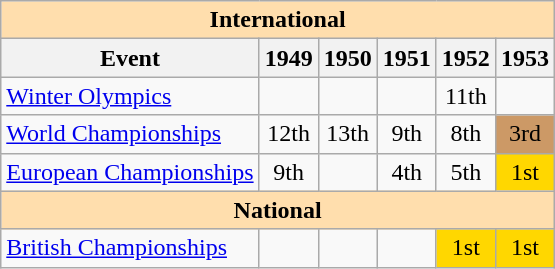<table class="wikitable" style="text-align:center">
<tr>
<th style="background-color: #ffdead; " colspan=6 align=center><strong>International</strong></th>
</tr>
<tr>
<th>Event</th>
<th>1949</th>
<th>1950</th>
<th>1951</th>
<th>1952</th>
<th>1953</th>
</tr>
<tr>
<td align=left><a href='#'>Winter Olympics</a></td>
<td></td>
<td></td>
<td></td>
<td>11th</td>
<td></td>
</tr>
<tr>
<td align=left><a href='#'>World Championships</a></td>
<td>12th</td>
<td>13th</td>
<td>9th</td>
<td>8th</td>
<td bgcolor=cc9966>3rd</td>
</tr>
<tr>
<td align=left><a href='#'>European Championships</a></td>
<td>9th</td>
<td></td>
<td>4th</td>
<td>5th</td>
<td bgcolor=gold>1st</td>
</tr>
<tr>
<th style="background-color: #ffdead; " colspan=6 align=center><strong>National</strong></th>
</tr>
<tr>
<td align=left><a href='#'>British Championships</a></td>
<td></td>
<td></td>
<td></td>
<td bgcolor=gold>1st</td>
<td bgcolor=gold>1st</td>
</tr>
</table>
